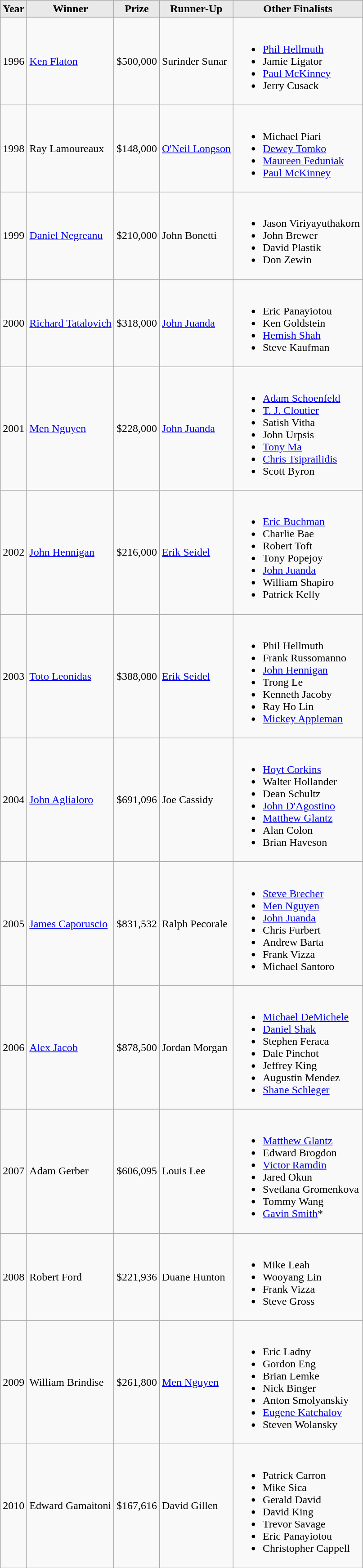<table class="wikitable">
<tr>
<th style="background: #E9E9E9;">Year</th>
<th style="background: #E9E9E9;">Winner</th>
<th style="background: #E9E9E9;">Prize</th>
<th style="background: #E9E9E9;">Runner-Up</th>
<th style="background: #E9E9E9;">Other Finalists</th>
</tr>
<tr>
<td>1996</td>
<td><a href='#'>Ken Flaton</a></td>
<td>$500,000</td>
<td>Surinder Sunar</td>
<td><br><ul><li><a href='#'>Phil Hellmuth</a></li><li>Jamie Ligator</li><li><a href='#'>Paul McKinney</a></li><li>Jerry Cusack</li></ul></td>
</tr>
<tr>
<td>1998</td>
<td>Ray Lamoureaux</td>
<td>$148,000</td>
<td><a href='#'>O'Neil Longson</a></td>
<td><br><ul><li>Michael Piari</li><li><a href='#'>Dewey Tomko</a></li><li><a href='#'>Maureen Feduniak</a></li><li><a href='#'>Paul McKinney</a></li></ul></td>
</tr>
<tr>
<td>1999</td>
<td><a href='#'>Daniel Negreanu</a></td>
<td>$210,000</td>
<td>John Bonetti</td>
<td><br><ul><li>Jason Viriyayuthakorn</li><li>John Brewer</li><li>David Plastik</li><li>Don Zewin</li></ul></td>
</tr>
<tr>
<td>2000</td>
<td><a href='#'>Richard Tatalovich</a></td>
<td>$318,000</td>
<td><a href='#'>John Juanda</a></td>
<td><br><ul><li>Eric Panayiotou</li><li>Ken Goldstein</li><li><a href='#'>Hemish Shah</a></li><li>Steve Kaufman</li></ul></td>
</tr>
<tr>
<td>2001</td>
<td><a href='#'>Men Nguyen</a></td>
<td>$228,000</td>
<td><a href='#'>John Juanda</a></td>
<td><br><ul><li><a href='#'>Adam Schoenfeld</a></li><li><a href='#'>T. J. Cloutier</a></li><li>Satish Vitha</li><li>John Urpsis</li><li><a href='#'>Tony Ma</a></li><li><a href='#'>Chris Tsiprailidis</a></li><li>Scott Byron</li></ul></td>
</tr>
<tr>
<td>2002</td>
<td><a href='#'>John Hennigan</a></td>
<td>$216,000</td>
<td><a href='#'>Erik Seidel</a></td>
<td><br><ul><li><a href='#'>Eric Buchman</a></li><li>Charlie Bae</li><li>Robert Toft</li><li>Tony Popejoy</li><li><a href='#'>John Juanda</a></li><li>William Shapiro</li><li>Patrick Kelly</li></ul></td>
</tr>
<tr>
<td>2003</td>
<td><a href='#'>Toto Leonidas</a></td>
<td>$388,080</td>
<td><a href='#'>Erik Seidel</a></td>
<td><br><ul><li>Phil Hellmuth</li><li>Frank Russomanno</li><li><a href='#'>John Hennigan</a></li><li>Trong Le</li><li>Kenneth Jacoby</li><li>Ray Ho Lin</li><li><a href='#'>Mickey Appleman</a></li></ul></td>
</tr>
<tr>
<td>2004</td>
<td><a href='#'>John Aglialoro</a></td>
<td>$691,096</td>
<td>Joe Cassidy</td>
<td><br><ul><li><a href='#'>Hoyt Corkins</a></li><li>Walter Hollander</li><li>Dean Schultz</li><li><a href='#'>John D'Agostino</a></li><li><a href='#'>Matthew Glantz</a></li><li>Alan Colon</li><li>Brian Haveson</li></ul></td>
</tr>
<tr>
<td>2005</td>
<td><a href='#'>James Caporuscio</a></td>
<td>$831,532</td>
<td>Ralph Pecorale</td>
<td><br><ul><li><a href='#'>Steve Brecher</a></li><li><a href='#'>Men Nguyen</a></li><li><a href='#'>John Juanda</a></li><li>Chris Furbert</li><li>Andrew Barta</li><li>Frank Vizza</li><li>Michael Santoro</li></ul></td>
</tr>
<tr>
<td>2006</td>
<td><a href='#'>Alex Jacob</a></td>
<td>$878,500</td>
<td>Jordan Morgan</td>
<td><br><ul><li><a href='#'>Michael DeMichele</a></li><li><a href='#'>Daniel Shak</a></li><li>Stephen Feraca</li><li>Dale Pinchot</li><li>Jeffrey King</li><li>Augustin Mendez</li><li><a href='#'>Shane Schleger</a></li></ul></td>
</tr>
<tr>
<td>2007</td>
<td>Adam Gerber</td>
<td>$606,095</td>
<td>Louis Lee</td>
<td><br><ul><li><a href='#'>Matthew Glantz</a></li><li>Edward Brogdon</li><li><a href='#'>Victor Ramdin</a></li><li>Jared Okun</li><li>Svetlana Gromenkova</li><li>Tommy Wang</li><li><a href='#'>Gavin Smith</a>*</li></ul></td>
</tr>
<tr>
<td>2008</td>
<td>Robert Ford</td>
<td>$221,936</td>
<td>Duane Hunton</td>
<td><br><ul><li>Mike Leah</li><li>Wooyang Lin</li><li>Frank Vizza</li><li>Steve Gross</li></ul></td>
</tr>
<tr>
<td>2009</td>
<td>William Brindise</td>
<td>$261,800</td>
<td><a href='#'>Men Nguyen</a></td>
<td><br><ul><li>Eric Ladny</li><li>Gordon Eng</li><li>Brian Lemke</li><li>Nick Binger</li><li>Anton Smolyanskiy</li><li><a href='#'>Eugene Katchalov</a></li><li>Steven Wolansky</li></ul></td>
</tr>
<tr>
<td>2010</td>
<td>Edward Gamaitoni</td>
<td>$167,616</td>
<td>David Gillen</td>
<td><br><ul><li>Patrick Carron</li><li>Mike Sica</li><li>Gerald David</li><li>David King</li><li>Trevor Savage</li><li>Eric Panayiotou</li><li>Christopher Cappell</li></ul></td>
</tr>
</table>
